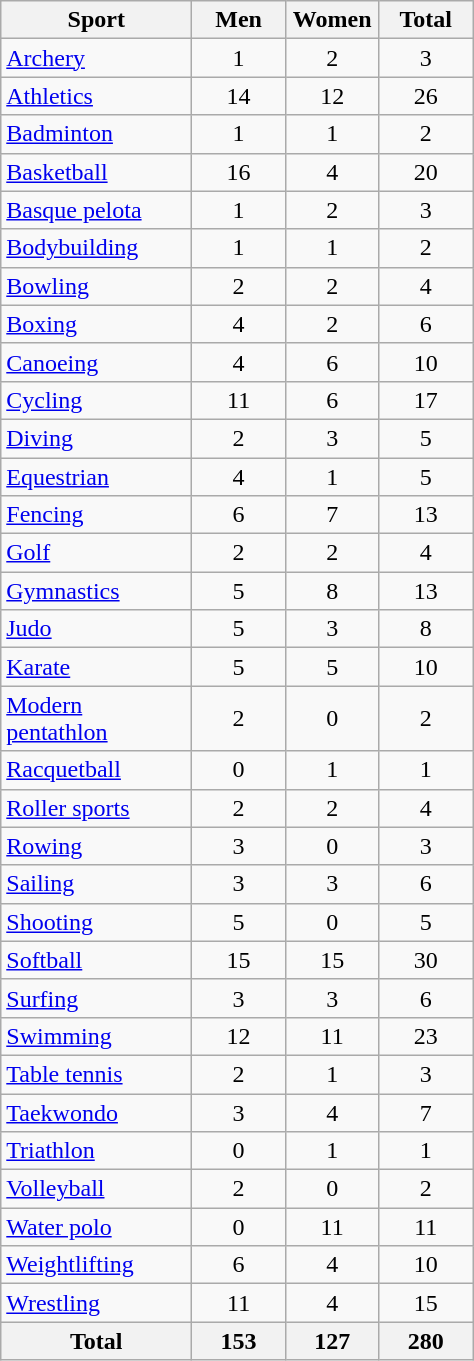<table class="wikitable sortable" style="text-align:center;">
<tr>
<th width=120>Sport</th>
<th width=55>Men</th>
<th width=55>Women</th>
<th width=55>Total</th>
</tr>
<tr>
<td align=left><a href='#'>Archery</a></td>
<td>1</td>
<td>2</td>
<td>3</td>
</tr>
<tr>
<td align=left><a href='#'>Athletics</a></td>
<td>14</td>
<td>12</td>
<td>26</td>
</tr>
<tr>
<td align=left><a href='#'>Badminton</a></td>
<td>1</td>
<td>1</td>
<td>2</td>
</tr>
<tr>
<td align=left><a href='#'>Basketball</a></td>
<td>16</td>
<td>4</td>
<td>20</td>
</tr>
<tr>
<td align=left><a href='#'>Basque pelota</a></td>
<td>1</td>
<td>2</td>
<td>3</td>
</tr>
<tr>
<td align=left><a href='#'>Bodybuilding</a></td>
<td>1</td>
<td>1</td>
<td>2</td>
</tr>
<tr>
<td align=left><a href='#'>Bowling</a></td>
<td>2</td>
<td>2</td>
<td>4</td>
</tr>
<tr>
<td align=left><a href='#'>Boxing</a></td>
<td>4</td>
<td>2</td>
<td>6</td>
</tr>
<tr>
<td align=left><a href='#'>Canoeing</a></td>
<td>4</td>
<td>6</td>
<td>10</td>
</tr>
<tr>
<td align=left><a href='#'>Cycling</a></td>
<td>11</td>
<td>6</td>
<td>17</td>
</tr>
<tr>
<td align=left><a href='#'>Diving</a></td>
<td>2</td>
<td>3</td>
<td>5</td>
</tr>
<tr>
<td align=left><a href='#'>Equestrian</a></td>
<td>4</td>
<td>1</td>
<td>5</td>
</tr>
<tr>
<td align=left><a href='#'>Fencing</a></td>
<td>6</td>
<td>7</td>
<td>13</td>
</tr>
<tr>
<td align=left><a href='#'>Golf</a></td>
<td>2</td>
<td>2</td>
<td>4</td>
</tr>
<tr>
<td align=left><a href='#'>Gymnastics</a></td>
<td>5</td>
<td>8</td>
<td>13</td>
</tr>
<tr>
<td align=left><a href='#'>Judo</a></td>
<td>5</td>
<td>3</td>
<td>8</td>
</tr>
<tr>
<td align=left><a href='#'>Karate</a></td>
<td>5</td>
<td>5</td>
<td>10</td>
</tr>
<tr>
<td align=left><a href='#'>Modern pentathlon</a></td>
<td>2</td>
<td>0</td>
<td>2</td>
</tr>
<tr>
<td align=left><a href='#'>Racquetball</a></td>
<td>0</td>
<td>1</td>
<td>1</td>
</tr>
<tr>
<td align=left><a href='#'>Roller sports</a></td>
<td>2</td>
<td>2</td>
<td>4</td>
</tr>
<tr>
<td align=left><a href='#'>Rowing</a></td>
<td>3</td>
<td>0</td>
<td>3</td>
</tr>
<tr>
<td align=left><a href='#'>Sailing</a></td>
<td>3</td>
<td>3</td>
<td>6</td>
</tr>
<tr>
<td align=left><a href='#'>Shooting</a></td>
<td>5</td>
<td>0</td>
<td>5</td>
</tr>
<tr>
<td align=left><a href='#'>Softball</a></td>
<td>15</td>
<td>15</td>
<td>30</td>
</tr>
<tr>
<td align=left><a href='#'>Surfing</a></td>
<td>3</td>
<td>3</td>
<td>6</td>
</tr>
<tr>
<td align=left><a href='#'>Swimming</a></td>
<td>12</td>
<td>11</td>
<td>23</td>
</tr>
<tr>
<td align=left><a href='#'>Table tennis</a></td>
<td>2</td>
<td>1</td>
<td>3</td>
</tr>
<tr>
<td align=left><a href='#'>Taekwondo</a></td>
<td>3</td>
<td>4</td>
<td>7</td>
</tr>
<tr>
<td align=left><a href='#'>Triathlon</a></td>
<td>0</td>
<td>1</td>
<td>1</td>
</tr>
<tr>
<td align=left><a href='#'>Volleyball</a></td>
<td>2</td>
<td>0</td>
<td>2</td>
</tr>
<tr>
<td align=left><a href='#'>Water polo</a></td>
<td>0</td>
<td>11</td>
<td>11</td>
</tr>
<tr>
<td align=left><a href='#'>Weightlifting</a></td>
<td>6</td>
<td>4</td>
<td>10</td>
</tr>
<tr>
<td align=left><a href='#'>Wrestling</a></td>
<td>11</td>
<td>4</td>
<td>15</td>
</tr>
<tr>
<th>Total</th>
<th>153</th>
<th>127</th>
<th>280</th>
</tr>
</table>
